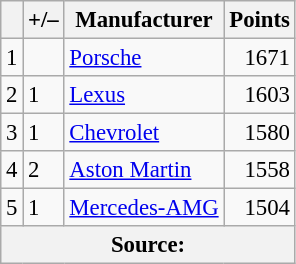<table class="wikitable" style="font-size: 95%;">
<tr>
<th scope="col"></th>
<th scope="col">+/–</th>
<th scope="col">Manufacturer</th>
<th scope="col">Points</th>
</tr>
<tr>
<td align=center>1</td>
<td align="left"></td>
<td> <a href='#'>Porsche</a></td>
<td align=right>1671</td>
</tr>
<tr>
<td align=center>2</td>
<td align="left"> 1</td>
<td> <a href='#'>Lexus</a></td>
<td align=right>1603</td>
</tr>
<tr>
<td align=center>3</td>
<td align="left"> 1</td>
<td> <a href='#'>Chevrolet</a></td>
<td align=right>1580</td>
</tr>
<tr>
<td align=center>4</td>
<td align="left"> 2</td>
<td> <a href='#'>Aston Martin</a></td>
<td align=right>1558</td>
</tr>
<tr>
<td align=center>5</td>
<td align="left"> 1</td>
<td> <a href='#'>Mercedes-AMG</a></td>
<td align=right>1504</td>
</tr>
<tr>
<th colspan=5>Source:</th>
</tr>
</table>
